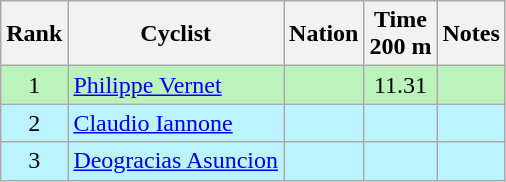<table class="wikitable sortable" style="text-align:center">
<tr>
<th>Rank</th>
<th>Cyclist</th>
<th>Nation</th>
<th>Time<br>200 m</th>
<th>Notes</th>
</tr>
<tr bgcolor=bbf3bb>
<td>1</td>
<td align=left><a href='#'>Philippe Vernet</a></td>
<td align=left></td>
<td>11.31</td>
<td></td>
</tr>
<tr bgcolor=bbf3ff>
<td>2</td>
<td align=left><a href='#'>Claudio Iannone</a></td>
<td align=left></td>
<td></td>
<td></td>
</tr>
<tr bgcolor=bbf3ff>
<td>3</td>
<td align=left><a href='#'>Deogracias Asuncion</a></td>
<td align=left></td>
<td></td>
<td></td>
</tr>
</table>
